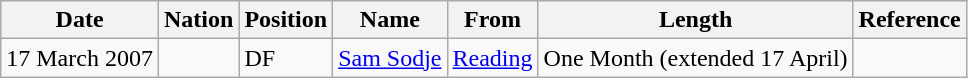<table class="wikitable">
<tr>
<th>Date</th>
<th>Nation</th>
<th>Position</th>
<th>Name</th>
<th>From</th>
<th>Length</th>
<th>Reference</th>
</tr>
<tr>
<td>17 March 2007</td>
<td></td>
<td>DF</td>
<td><a href='#'>Sam Sodje</a></td>
<td><a href='#'>Reading</a></td>
<td>One Month (extended 17 April)</td>
<td></td>
</tr>
</table>
